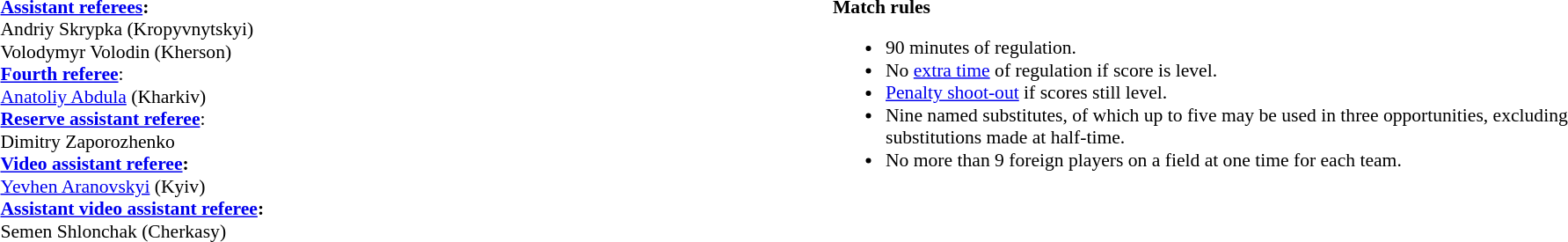<table width=100% style="font-size:90%">
<tr>
<td><br><strong><a href='#'>Assistant referees</a>:</strong>
<br>Andriy Skrypka (Kropyvnytskyi)
<br>Volodymyr Volodin (Kherson)
<br><strong><a href='#'>Fourth referee</a></strong>:
<br><a href='#'>Anatoliy Abdula</a> (Kharkiv)
<br><strong><a href='#'>Reserve assistant referee</a></strong>:
<br>Dimitry Zaporozhenko
<br><strong><a href='#'>Video assistant referee</a>:</strong>
<br><a href='#'>Yevhen Aranovskyi</a> (Kyiv)
<br><strong><a href='#'>Assistant video assistant referee</a>:</strong>
<br>Semen Shlonchak (Cherkasy)</td>
<td style="width:50%; vertical-align:top;"><br><strong>Match rules</strong><ul><li>90 minutes of regulation.</li><li>No <a href='#'>extra time</a> of regulation if score is level.</li><li><a href='#'>Penalty shoot-out</a> if scores still level.</li><li>Nine named substitutes, of which up to five may be used in three opportunities, excluding substitutions made at half-time.</li><li>No more than 9 foreign players on a field at one time for each team.</li></ul></td>
</tr>
</table>
